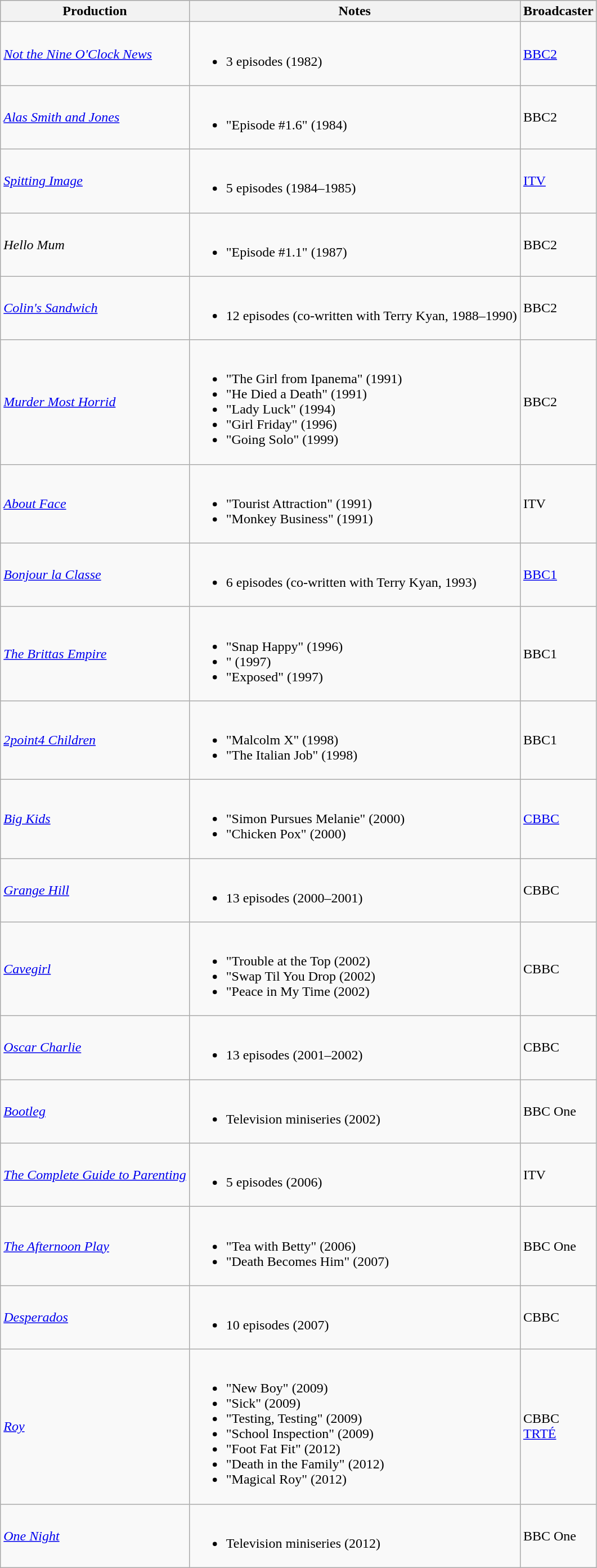<table class="wikitable">
<tr style="background:#ccc; text-align:center;">
<th>Production</th>
<th>Notes</th>
<th>Broadcaster</th>
</tr>
<tr>
<td><em><a href='#'>Not the Nine O'Clock News</a></em></td>
<td><br><ul><li>3 episodes (1982)</li></ul></td>
<td><a href='#'>BBC2</a></td>
</tr>
<tr>
<td><em><a href='#'>Alas Smith and Jones</a></em></td>
<td><br><ul><li>"Episode #1.6" (1984)</li></ul></td>
<td>BBC2</td>
</tr>
<tr>
<td><em><a href='#'>Spitting Image</a></em></td>
<td><br><ul><li>5 episodes (1984–1985)</li></ul></td>
<td><a href='#'>ITV</a></td>
</tr>
<tr>
<td><em>Hello Mum</em></td>
<td><br><ul><li>"Episode #1.1" (1987)</li></ul></td>
<td>BBC2</td>
</tr>
<tr>
<td><em><a href='#'>Colin's Sandwich</a></em></td>
<td><br><ul><li>12 episodes (co-written with Terry Kyan, 1988–1990)</li></ul></td>
<td>BBC2</td>
</tr>
<tr>
<td><em><a href='#'>Murder Most Horrid</a></em></td>
<td><br><ul><li>"The Girl from Ipanema" (1991)</li><li>"He Died a Death" (1991)</li><li>"Lady Luck" (1994)</li><li>"Girl Friday" (1996)</li><li>"Going Solo" (1999)</li></ul></td>
<td>BBC2</td>
</tr>
<tr>
<td><em><a href='#'>About Face</a></em></td>
<td><br><ul><li>"Tourist Attraction" (1991)</li><li>"Monkey Business" (1991)</li></ul></td>
<td>ITV</td>
</tr>
<tr>
<td><em><a href='#'>Bonjour la Classe</a></em></td>
<td><br><ul><li>6 episodes (co-written with Terry Kyan, 1993)</li></ul></td>
<td><a href='#'>BBC1</a></td>
</tr>
<tr>
<td><em><a href='#'>The Brittas Empire</a></em></td>
<td><br><ul><li>"Snap Happy" (1996)</li><li>" (1997)</li><li>"Exposed" (1997)</li></ul></td>
<td>BBC1</td>
</tr>
<tr>
<td><em><a href='#'>2point4 Children</a></em></td>
<td><br><ul><li>"Malcolm X" (1998)</li><li>"The Italian Job" (1998)</li></ul></td>
<td>BBC1</td>
</tr>
<tr>
<td><em><a href='#'>Big Kids</a></em></td>
<td><br><ul><li>"Simon Pursues Melanie" (2000)</li><li>"Chicken Pox" (2000)</li></ul></td>
<td><a href='#'>CBBC</a></td>
</tr>
<tr>
<td><em><a href='#'>Grange Hill</a></em></td>
<td><br><ul><li>13 episodes (2000–2001)</li></ul></td>
<td>CBBC</td>
</tr>
<tr>
<td><em><a href='#'>Cavegirl</a></em></td>
<td><br><ul><li>"Trouble at the Top (2002)</li><li>"Swap Til You Drop (2002)</li><li>"Peace in My Time (2002)</li></ul></td>
<td>CBBC</td>
</tr>
<tr>
<td><em><a href='#'>Oscar Charlie</a></em></td>
<td><br><ul><li>13 episodes (2001–2002)</li></ul></td>
<td>CBBC</td>
</tr>
<tr>
<td><em><a href='#'>Bootleg</a></em></td>
<td><br><ul><li>Television miniseries (2002)</li></ul></td>
<td>BBC One</td>
</tr>
<tr>
<td><em><a href='#'>The Complete Guide to Parenting</a></em></td>
<td><br><ul><li>5 episodes (2006)</li></ul></td>
<td>ITV</td>
</tr>
<tr>
<td><em><a href='#'>The Afternoon Play</a></em></td>
<td><br><ul><li>"Tea with Betty" (2006)</li><li>"Death Becomes Him" (2007)</li></ul></td>
<td>BBC One</td>
</tr>
<tr>
<td><em><a href='#'>Desperados</a></em></td>
<td><br><ul><li>10 episodes (2007)</li></ul></td>
<td>CBBC</td>
</tr>
<tr>
<td><em><a href='#'>Roy</a></em></td>
<td><br><ul><li>"New Boy" (2009)</li><li>"Sick" (2009)</li><li>"Testing, Testing" (2009)</li><li>"School Inspection" (2009)</li><li>"Foot Fat Fit" (2012)</li><li>"Death in the Family" (2012)</li><li>"Magical Roy" (2012)</li></ul></td>
<td>CBBC<br><a href='#'>TRTÉ</a></td>
</tr>
<tr>
<td><em><a href='#'>One Night</a></em></td>
<td><br><ul><li>Television miniseries (2012)</li></ul></td>
<td>BBC One</td>
</tr>
</table>
